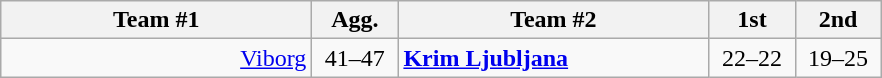<table class=wikitable style="text-align:center">
<tr>
<th width=200>Team #1</th>
<th width=50>Agg.</th>
<th width=200>Team #2</th>
<th width=50>1st</th>
<th width=50>2nd</th>
</tr>
<tr>
<td align=right><a href='#'>Viborg</a> </td>
<td>41–47</td>
<td align=left> <strong><a href='#'>Krim Ljubljana</a></strong></td>
<td align=center>22–22</td>
<td align=center>19–25</td>
</tr>
</table>
